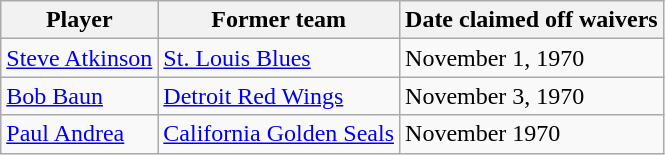<table class="wikitable">
<tr>
<th>Player</th>
<th>Former team</th>
<th>Date claimed off waivers</th>
</tr>
<tr>
<td><a href='#'>Steve Atkinson</a></td>
<td><a href='#'>St. Louis Blues</a></td>
<td>November 1, 1970</td>
</tr>
<tr>
<td><a href='#'>Bob Baun</a></td>
<td><a href='#'>Detroit Red Wings</a></td>
<td>November 3, 1970</td>
</tr>
<tr>
<td><a href='#'>Paul Andrea</a></td>
<td><a href='#'>California Golden Seals</a></td>
<td>November 1970</td>
</tr>
</table>
